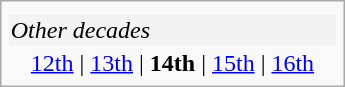<table class="infobox" width=230>
<tr>
<td></td>
</tr>
<tr style="background-color:#f3f3f3">
<td><em>Other decades</em></td>
</tr>
<tr>
<td align="center"><a href='#'>12th</a> | <a href='#'>13th</a> | <strong>14th</strong> | <a href='#'>15th</a> | <a href='#'>16th</a></td>
</tr>
</table>
